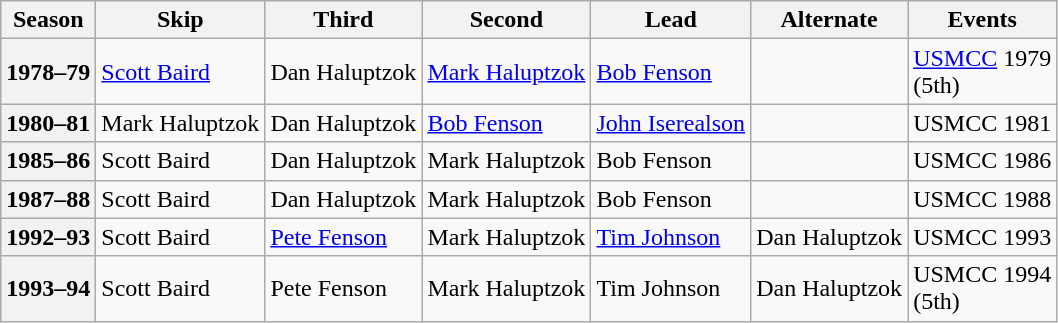<table class="wikitable">
<tr>
<th scope="col">Season</th>
<th scope="col">Skip</th>
<th scope="col">Third</th>
<th scope="col">Second</th>
<th scope="col">Lead</th>
<th scope="col">Alternate</th>
<th scope="col">Events</th>
</tr>
<tr>
<th scope="row">1978–79</th>
<td><a href='#'>Scott Baird</a></td>
<td>Dan Haluptzok</td>
<td><a href='#'>Mark Haluptzok</a></td>
<td><a href='#'>Bob Fenson</a></td>
<td></td>
<td><a href='#'>USMCC</a> 1979 <br> (5th)</td>
</tr>
<tr>
<th scope="row">1980–81</th>
<td>Mark Haluptzok</td>
<td>Dan Haluptzok</td>
<td><a href='#'>Bob Fenson</a></td>
<td><a href='#'>John Iserealson</a></td>
<td></td>
<td>USMCC 1981 </td>
</tr>
<tr>
<th scope="row">1985–86</th>
<td>Scott Baird</td>
<td>Dan Haluptzok</td>
<td>Mark Haluptzok</td>
<td>Bob Fenson</td>
<td></td>
<td>USMCC 1986 </td>
</tr>
<tr>
<th scope="row">1987–88</th>
<td>Scott Baird</td>
<td>Dan Haluptzok</td>
<td>Mark Haluptzok</td>
<td>Bob Fenson</td>
<td></td>
<td>USMCC 1988 </td>
</tr>
<tr>
<th scope="row">1992–93</th>
<td>Scott Baird</td>
<td><a href='#'>Pete Fenson</a></td>
<td>Mark Haluptzok</td>
<td><a href='#'>Tim Johnson</a></td>
<td>Dan Haluptzok</td>
<td>USMCC 1993 <br> </td>
</tr>
<tr>
<th scope="row">1993–94</th>
<td>Scott Baird</td>
<td>Pete Fenson</td>
<td>Mark Haluptzok</td>
<td>Tim Johnson</td>
<td>Dan Haluptzok</td>
<td>USMCC 1994 <br> (5th)</td>
</tr>
</table>
